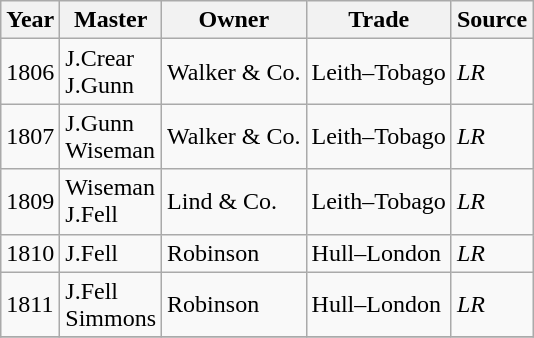<table class=" wikitable">
<tr>
<th>Year</th>
<th>Master</th>
<th>Owner</th>
<th>Trade</th>
<th>Source</th>
</tr>
<tr>
<td>1806</td>
<td>J.Crear<br>J.Gunn</td>
<td>Walker & Co.</td>
<td>Leith–Tobago</td>
<td><em>LR</em></td>
</tr>
<tr>
<td>1807</td>
<td>J.Gunn<br>Wiseman</td>
<td>Walker & Co.</td>
<td>Leith–Tobago</td>
<td><em>LR</em></td>
</tr>
<tr>
<td>1809</td>
<td>Wiseman<br>J.Fell</td>
<td>Lind & Co.</td>
<td>Leith–Tobago</td>
<td><em>LR</em></td>
</tr>
<tr>
<td>1810</td>
<td>J.Fell</td>
<td>Robinson</td>
<td>Hull–London</td>
<td><em>LR</em></td>
</tr>
<tr>
<td>1811</td>
<td>J.Fell<br>Simmons</td>
<td>Robinson</td>
<td>Hull–London</td>
<td><em>LR</em></td>
</tr>
<tr>
</tr>
</table>
